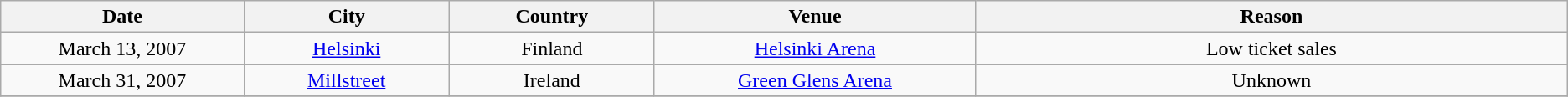<table class="wikitable plainrowheaders" style="text-align:center;">
<tr>
<th scope="col" style="width:12em;">Date</th>
<th scope="col" style="width:10em;">City</th>
<th scope="col" style="width:10em;">Country</th>
<th scope="col" style="width:16em;">Venue</th>
<th scope="col" style="width:30em;">Reason</th>
</tr>
<tr>
<td>March 13, 2007</td>
<td><a href='#'>Helsinki</a></td>
<td>Finland</td>
<td><a href='#'>Helsinki Arena</a></td>
<td>Low ticket sales</td>
</tr>
<tr>
<td>March 31, 2007</td>
<td><a href='#'>Millstreet</a></td>
<td>Ireland</td>
<td><a href='#'>Green Glens Arena</a></td>
<td>Unknown</td>
</tr>
<tr>
</tr>
</table>
